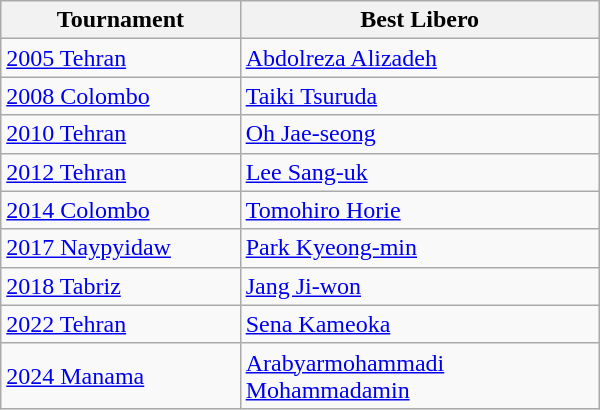<table class=wikitable style="width: 400px;">
<tr>
<th style="width: 40%;">Tournament</th>
<th style="width: 60%;">Best Libero</th>
</tr>
<tr>
<td><a href='#'>2005 Tehran</a></td>
<td> <a href='#'>Abdolreza Alizadeh</a></td>
</tr>
<tr>
<td><a href='#'>2008 Colombo</a></td>
<td> <a href='#'>Taiki Tsuruda</a></td>
</tr>
<tr>
<td><a href='#'>2010 Tehran</a></td>
<td> <a href='#'>Oh Jae-seong</a></td>
</tr>
<tr>
<td><a href='#'>2012 Tehran</a></td>
<td> <a href='#'>Lee Sang-uk</a></td>
</tr>
<tr>
<td><a href='#'>2014 Colombo</a></td>
<td> <a href='#'>Tomohiro Horie</a></td>
</tr>
<tr>
<td><a href='#'>2017 Naypyidaw</a></td>
<td> <a href='#'>Park Kyeong-min</a></td>
</tr>
<tr>
<td><a href='#'>2018 Tabriz</a></td>
<td> <a href='#'>Jang Ji-won</a></td>
</tr>
<tr>
<td><a href='#'>2022 Tehran</a></td>
<td> <a href='#'>Sena Kameoka</a></td>
</tr>
<tr>
<td><a href='#'>2024 Manama</a></td>
<td> <a href='#'>Arabyarmohammadi Mohammadamin</a></td>
</tr>
</table>
